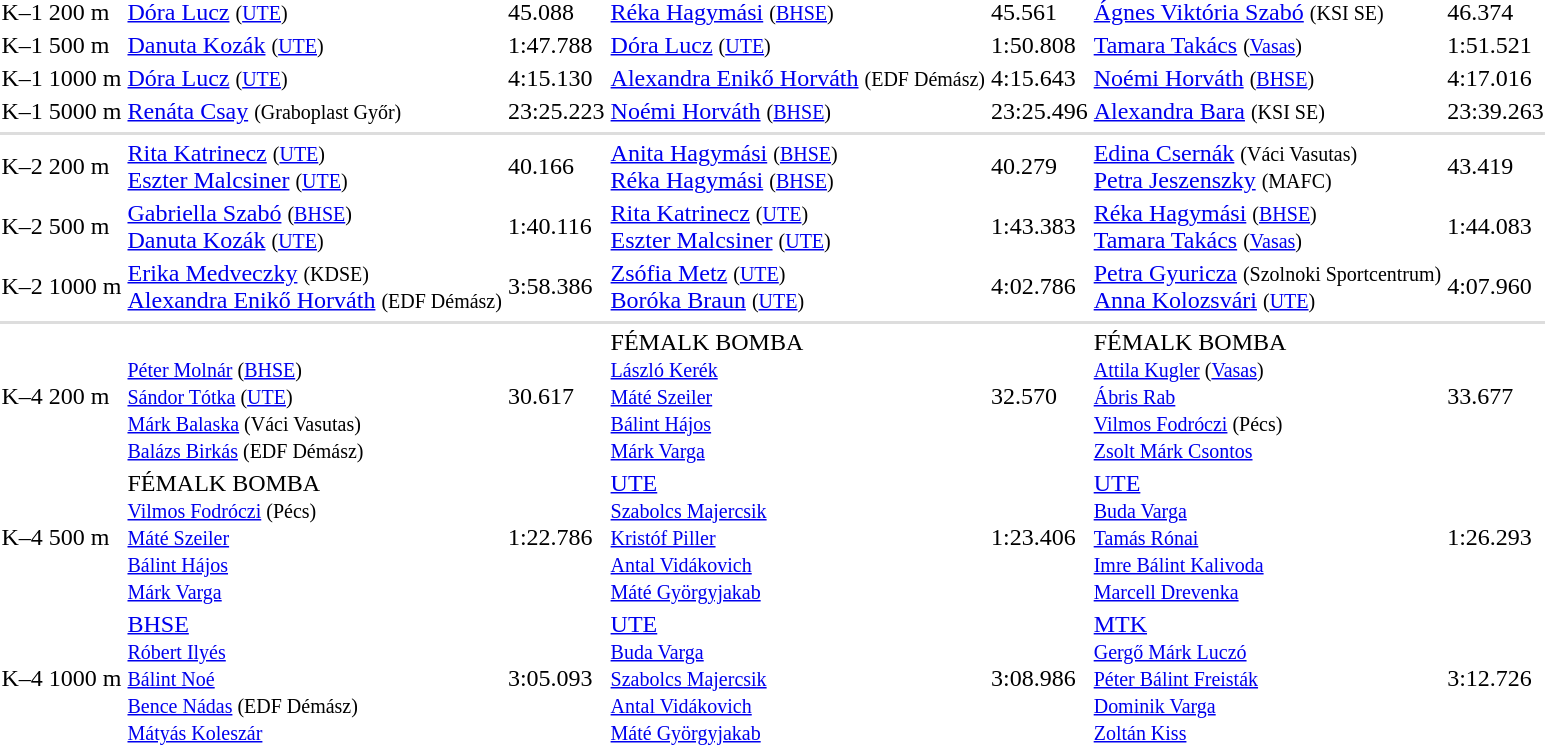<table>
<tr>
<td>K–1 200 m</td>
<td><a href='#'>Dóra Lucz</a> <small>(<a href='#'>UTE</a>)</small></td>
<td>45.088</td>
<td><a href='#'>Réka Hagymási</a> <small>(<a href='#'>BHSE</a>)</small></td>
<td>45.561</td>
<td><a href='#'>Ágnes Viktória Szabó</a> <small>(KSI SE)</small></td>
<td>46.374</td>
</tr>
<tr>
<td>K–1 500 m</td>
<td><a href='#'>Danuta Kozák</a> <small>(<a href='#'>UTE</a>)</small></td>
<td>1:47.788</td>
<td><a href='#'>Dóra Lucz</a> <small>(<a href='#'>UTE</a>)</small></td>
<td>1:50.808</td>
<td><a href='#'>Tamara Takács</a> <small>(<a href='#'>Vasas</a>)</small></td>
<td>1:51.521</td>
</tr>
<tr>
<td>K–1 1000 m</td>
<td><a href='#'>Dóra Lucz</a> <small>(<a href='#'>UTE</a>)</small></td>
<td>4:15.130</td>
<td><a href='#'>Alexandra Enikő Horváth</a> <small>(EDF Démász)</small></td>
<td>4:15.643</td>
<td><a href='#'>Noémi Horváth</a> <small>(<a href='#'>BHSE</a>)</small></td>
<td>4:17.016</td>
</tr>
<tr>
<td>K–1 5000 m</td>
<td><a href='#'>Renáta Csay</a> <small>(Graboplast Győr)</small></td>
<td>23:25.223</td>
<td><a href='#'>Noémi Horváth</a> <small>(<a href='#'>BHSE</a>)</small></td>
<td>23:25.496</td>
<td><a href='#'>Alexandra Bara</a> <small>(KSI SE)</small></td>
<td>23:39.263</td>
</tr>
<tr>
</tr>
<tr bgcolor=#ddd>
<td colspan=7></td>
</tr>
<tr>
<td>K–2 200 m</td>
<td><a href='#'>Rita Katrinecz</a> <small>(<a href='#'>UTE</a>)</small><br> <a href='#'>Eszter Malcsiner</a> <small>(<a href='#'>UTE</a>)</small></td>
<td>40.166</td>
<td><a href='#'>Anita Hagymási</a> <small>(<a href='#'>BHSE</a>)</small><br> <a href='#'>Réka Hagymási</a> <small>(<a href='#'>BHSE</a>)</small></td>
<td>40.279</td>
<td><a href='#'>Edina Csernák</a> <small>(Váci Vasutas)</small><br> <a href='#'>Petra Jeszenszky</a> <small>(MAFC)</small></td>
<td>43.419</td>
</tr>
<tr>
<td>K–2 500 m</td>
<td><a href='#'>Gabriella Szabó</a> <small>(<a href='#'>BHSE</a>)</small><br> <a href='#'>Danuta Kozák</a> <small>(<a href='#'>UTE</a>)</small></td>
<td>1:40.116</td>
<td><a href='#'>Rita Katrinecz</a> <small>(<a href='#'>UTE</a>)</small><br> <a href='#'>Eszter Malcsiner</a> <small>(<a href='#'>UTE</a>)</small></td>
<td>1:43.383</td>
<td><a href='#'>Réka Hagymási</a> <small>(<a href='#'>BHSE</a>)</small><br> <a href='#'>Tamara Takács</a> <small>(<a href='#'>Vasas</a>)</small></td>
<td>1:44.083</td>
</tr>
<tr>
<td>K–2 1000 m</td>
<td><a href='#'>Erika Medveczky</a> <small>(KDSE)</small><br> <a href='#'>Alexandra Enikő Horváth</a> <small>(EDF Démász)</small></td>
<td>3:58.386</td>
<td><a href='#'>Zsófia Metz</a> <small>(<a href='#'>UTE</a>)</small><br> <a href='#'>Boróka Braun</a> <small>(<a href='#'>UTE</a>)</small></td>
<td>4:02.786</td>
<td><a href='#'>Petra Gyuricza</a> <small>(Szolnoki Sportcentrum)</small><br> <a href='#'>Anna Kolozsvári</a> <small>(<a href='#'>UTE</a>)</small></td>
<td>4:07.960</td>
</tr>
<tr>
</tr>
<tr bgcolor=#ddd>
<td colspan=7></td>
</tr>
<tr>
<td>K–4 200 m</td>
<td><br><small><a href='#'>Péter Molnár</a> (<a href='#'>BHSE</a>)<br> <a href='#'>Sándor Tótka</a> (<a href='#'>UTE</a>)<br> <a href='#'>Márk Balaska</a> (Váci Vasutas)<br> <a href='#'>Balázs Birkás</a> (EDF Démász)</small></td>
<td>30.617</td>
<td>FÉMALK BOMBA<br><small><a href='#'>László Kerék</a><br> <a href='#'>Máté Szeiler</a><br> <a href='#'>Bálint Hájos</a><br> <a href='#'>Márk Varga</a></small></td>
<td>32.570</td>
<td>FÉMALK BOMBA<br><small><a href='#'>Attila Kugler</a> (<a href='#'>Vasas</a>)<br> <a href='#'>Ábris Rab</a><br> <a href='#'>Vilmos Fodróczi</a> (Pécs)<br> <a href='#'>Zsolt Márk Csontos</a></small></td>
<td>33.677</td>
</tr>
<tr>
<td>K–4 500 m</td>
<td>FÉMALK BOMBA<br><small><a href='#'>Vilmos Fodróczi</a> (Pécs)<br> <a href='#'>Máté Szeiler</a><br> <a href='#'>Bálint Hájos</a><br> <a href='#'>Márk Varga</a></small></td>
<td>1:22.786</td>
<td><a href='#'>UTE</a><br><small><a href='#'>Szabolcs Majercsik</a><br> <a href='#'>Kristóf Piller</a><br> <a href='#'>Antal Vidákovich</a><br> <a href='#'>Máté Györgyjakab</a></small></td>
<td>1:23.406</td>
<td><a href='#'>UTE</a><br><small><a href='#'>Buda Varga</a><br> <a href='#'>Tamás Rónai</a><br> <a href='#'>Imre Bálint Kalivoda</a><br> <a href='#'>Marcell Drevenka</a></small></td>
<td>1:26.293</td>
</tr>
<tr>
<td>K–4 1000 m</td>
<td><a href='#'>BHSE</a><br><small><a href='#'>Róbert Ilyés</a><br> <a href='#'>Bálint Noé</a><br> <a href='#'>Bence Nádas</a> (EDF Démász)<br> <a href='#'>Mátyás Koleszár</a></small></td>
<td>3:05.093</td>
<td><a href='#'>UTE</a><br><small><a href='#'>Buda Varga</a><br> <a href='#'>Szabolcs Majercsik</a><br> <a href='#'>Antal Vidákovich</a><br> <a href='#'>Máté Györgyjakab</a></small></td>
<td>3:08.986</td>
<td><a href='#'>MTK</a><br><small><a href='#'>Gergő Márk Luczó</a><br> <a href='#'>Péter Bálint Freisták</a><br> <a href='#'>Dominik Varga</a><br> <a href='#'>Zoltán Kiss</a></small></td>
<td>3:12.726</td>
</tr>
</table>
